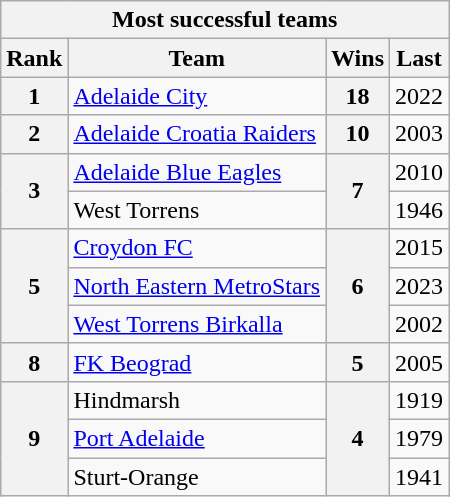<table class="wikitable">
<tr>
<th colspan=4>Most successful teams</th>
</tr>
<tr>
<th>Rank</th>
<th>Team</th>
<th>Wins</th>
<th>Last</th>
</tr>
<tr>
<th>1</th>
<td><a href='#'>Adelaide City</a></td>
<th>18</th>
<td align=center>2022</td>
</tr>
<tr>
<th>2</th>
<td><a href='#'>Adelaide Croatia Raiders</a></td>
<th>10</th>
<td align=center>2003</td>
</tr>
<tr>
<th rowspan=2>3</th>
<td><a href='#'>Adelaide Blue Eagles</a></td>
<th rowspan=2>7</th>
<td align=center>2010</td>
</tr>
<tr>
<td>West Torrens</td>
<td align=center>1946</td>
</tr>
<tr>
<th rowspan=3>5</th>
<td><a href='#'>Croydon FC</a></td>
<th rowspan=3>6</th>
<td align=center>2015</td>
</tr>
<tr>
<td><a href='#'>North Eastern MetroStars</a></td>
<td align=center>2023</td>
</tr>
<tr>
<td><a href='#'>West Torrens Birkalla</a></td>
<td align=center>2002</td>
</tr>
<tr>
<th>8</th>
<td><a href='#'>FK Beograd</a></td>
<th>5</th>
<td align=center>2005</td>
</tr>
<tr>
<th rowspan=3>9</th>
<td>Hindmarsh</td>
<th rowspan=3>4</th>
<td align=center>1919</td>
</tr>
<tr>
<td><a href='#'>Port Adelaide</a></td>
<td align=center>1979</td>
</tr>
<tr>
<td>Sturt-Orange</td>
<td align=center>1941</td>
</tr>
</table>
